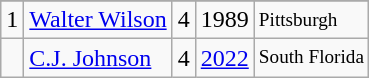<table class="wikitable">
<tr>
</tr>
<tr>
<td>1</td>
<td><a href='#'>Walter Wilson</a></td>
<td>4</td>
<td>1989</td>
<td style="font-size:80%;">Pittsburgh</td>
</tr>
<tr>
<td></td>
<td><a href='#'>C.J. Johnson</a></td>
<td>4</td>
<td><a href='#'>2022</a></td>
<td style="font-size:80%;">South Florida</td>
</tr>
</table>
